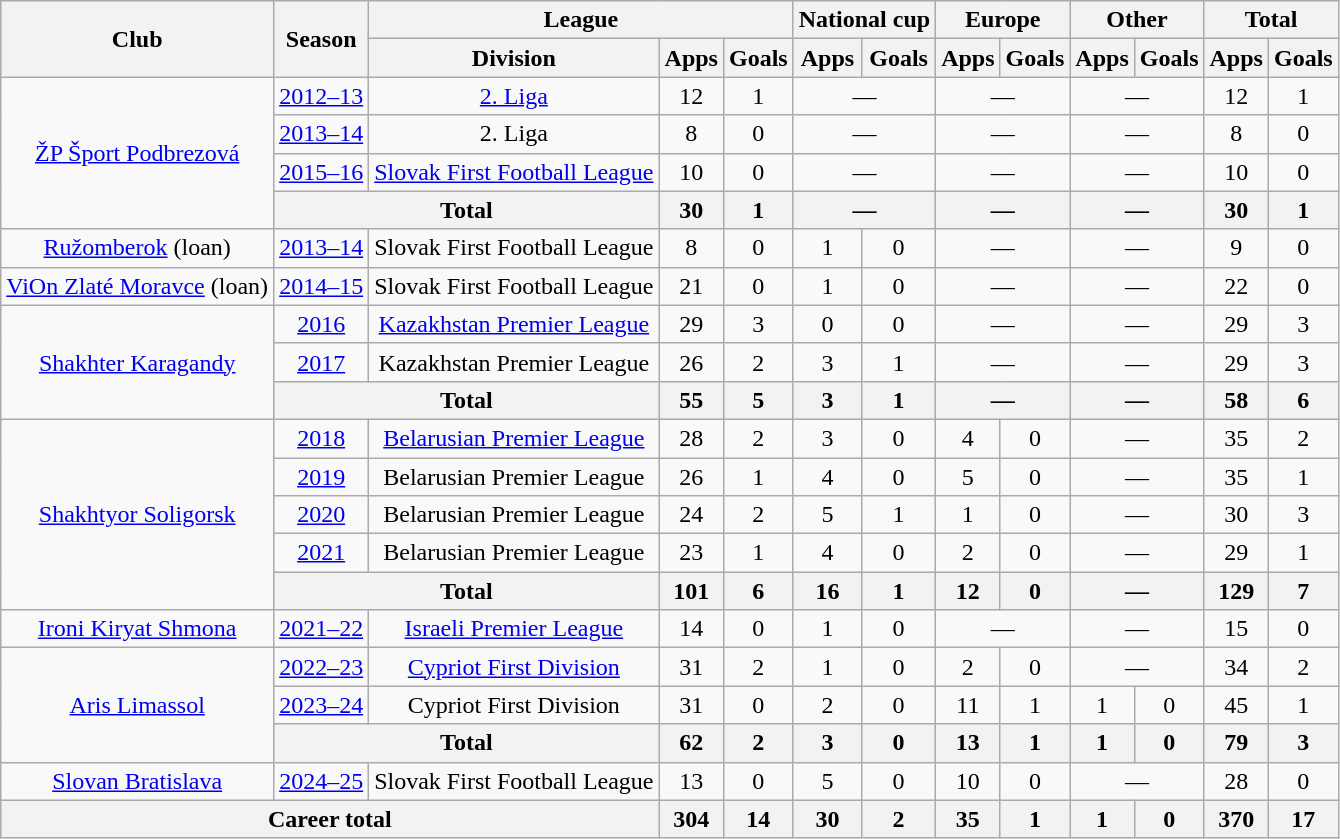<table class="wikitable" style="text-align:center">
<tr>
<th rowspan="2">Club</th>
<th rowspan="2">Season</th>
<th colspan="3">League</th>
<th colspan="2">National cup</th>
<th colspan="2">Europe</th>
<th colspan="2">Other</th>
<th colspan="2">Total</th>
</tr>
<tr>
<th>Division</th>
<th>Apps</th>
<th>Goals</th>
<th>Apps</th>
<th>Goals</th>
<th>Apps</th>
<th>Goals</th>
<th>Apps</th>
<th>Goals</th>
<th>Apps</th>
<th>Goals</th>
</tr>
<tr>
<td rowspan="4"><a href='#'>ŽP Šport Podbrezová</a></td>
<td><a href='#'>2012–13</a></td>
<td><a href='#'>2. Liga</a></td>
<td>12</td>
<td>1</td>
<td colspan="2">—</td>
<td colspan="2">—</td>
<td colspan="2">—</td>
<td>12</td>
<td>1</td>
</tr>
<tr>
<td><a href='#'>2013–14</a></td>
<td>2. Liga</td>
<td>8</td>
<td>0</td>
<td colspan="2">—</td>
<td colspan="2">—</td>
<td colspan="2">—</td>
<td>8</td>
<td>0</td>
</tr>
<tr>
<td><a href='#'>2015–16</a></td>
<td><a href='#'>Slovak First Football League</a></td>
<td>10</td>
<td>0</td>
<td colspan="2">—</td>
<td colspan="2">—</td>
<td colspan="2">—</td>
<td>10</td>
<td>0</td>
</tr>
<tr>
<th colspan="2">Total</th>
<th>30</th>
<th>1</th>
<th colspan="2">—</th>
<th colspan="2">—</th>
<th colspan="2">—</th>
<th>30</th>
<th>1</th>
</tr>
<tr>
<td><a href='#'>Ružomberok</a> (loan)</td>
<td><a href='#'>2013–14</a></td>
<td>Slovak First Football League</td>
<td>8</td>
<td>0</td>
<td>1</td>
<td>0</td>
<td colspan="2">—</td>
<td colspan="2">—</td>
<td>9</td>
<td>0</td>
</tr>
<tr>
<td><a href='#'>ViOn Zlaté Moravce</a> (loan)</td>
<td><a href='#'>2014–15</a></td>
<td>Slovak First Football League</td>
<td>21</td>
<td>0</td>
<td>1</td>
<td>0</td>
<td colspan="2">—</td>
<td colspan="2">—</td>
<td>22</td>
<td>0</td>
</tr>
<tr>
<td rowspan="3"><a href='#'>Shakhter Karagandy</a></td>
<td><a href='#'>2016</a></td>
<td><a href='#'>Kazakhstan Premier League</a></td>
<td>29</td>
<td>3</td>
<td>0</td>
<td>0</td>
<td colspan="2">—</td>
<td colspan="2">—</td>
<td>29</td>
<td>3</td>
</tr>
<tr>
<td><a href='#'>2017</a></td>
<td>Kazakhstan Premier League</td>
<td>26</td>
<td>2</td>
<td>3</td>
<td>1</td>
<td colspan="2">—</td>
<td colspan="2">—</td>
<td>29</td>
<td>3</td>
</tr>
<tr>
<th colspan="2">Total</th>
<th>55</th>
<th>5</th>
<th>3</th>
<th>1</th>
<th colspan="2">—</th>
<th colspan="2">—</th>
<th>58</th>
<th>6</th>
</tr>
<tr>
<td rowspan="5"><a href='#'>Shakhtyor Soligorsk</a></td>
<td><a href='#'>2018</a></td>
<td><a href='#'>Belarusian Premier League</a></td>
<td>28</td>
<td>2</td>
<td>3</td>
<td>0</td>
<td>4</td>
<td>0</td>
<td colspan="2">—</td>
<td>35</td>
<td>2</td>
</tr>
<tr>
<td><a href='#'>2019</a></td>
<td>Belarusian Premier League</td>
<td>26</td>
<td>1</td>
<td>4</td>
<td>0</td>
<td>5</td>
<td>0</td>
<td colspan="2">—</td>
<td>35</td>
<td>1</td>
</tr>
<tr>
<td><a href='#'>2020</a></td>
<td>Belarusian Premier League</td>
<td>24</td>
<td>2</td>
<td>5</td>
<td>1</td>
<td>1</td>
<td>0</td>
<td colspan="2">—</td>
<td>30</td>
<td>3</td>
</tr>
<tr>
<td><a href='#'>2021</a></td>
<td>Belarusian Premier League</td>
<td>23</td>
<td>1</td>
<td>4</td>
<td>0</td>
<td>2</td>
<td>0</td>
<td colspan="2">—</td>
<td>29</td>
<td>1</td>
</tr>
<tr>
<th colspan="2">Total</th>
<th>101</th>
<th>6</th>
<th>16</th>
<th>1</th>
<th>12</th>
<th>0</th>
<th colspan="2">—</th>
<th>129</th>
<th>7</th>
</tr>
<tr>
<td><a href='#'>Ironi Kiryat Shmona</a></td>
<td><a href='#'>2021–22</a></td>
<td><a href='#'>Israeli Premier League</a></td>
<td>14</td>
<td>0</td>
<td>1</td>
<td>0</td>
<td colspan="2">—</td>
<td colspan="2">—</td>
<td>15</td>
<td>0</td>
</tr>
<tr>
<td rowspan="3"><a href='#'>Aris Limassol</a></td>
<td><a href='#'>2022–23</a></td>
<td><a href='#'>Cypriot First Division</a></td>
<td>31</td>
<td>2</td>
<td>1</td>
<td>0</td>
<td>2</td>
<td>0</td>
<td colspan="2">—</td>
<td>34</td>
<td>2</td>
</tr>
<tr>
<td><a href='#'>2023–24</a></td>
<td>Cypriot First Division</td>
<td>31</td>
<td>0</td>
<td>2</td>
<td>0</td>
<td>11</td>
<td>1</td>
<td>1</td>
<td>0</td>
<td>45</td>
<td>1</td>
</tr>
<tr>
<th colspan="2">Total</th>
<th>62</th>
<th>2</th>
<th>3</th>
<th>0</th>
<th>13</th>
<th>1</th>
<th>1</th>
<th>0</th>
<th>79</th>
<th>3</th>
</tr>
<tr>
<td><a href='#'>Slovan Bratislava</a></td>
<td><a href='#'>2024–25</a></td>
<td>Slovak First Football League</td>
<td>13</td>
<td>0</td>
<td>5</td>
<td>0</td>
<td>10</td>
<td>0</td>
<td colspan="2">—</td>
<td>28</td>
<td>0</td>
</tr>
<tr>
<th colspan="3">Career total</th>
<th>304</th>
<th>14</th>
<th>30</th>
<th>2</th>
<th>35</th>
<th>1</th>
<th>1</th>
<th>0</th>
<th>370</th>
<th>17</th>
</tr>
</table>
